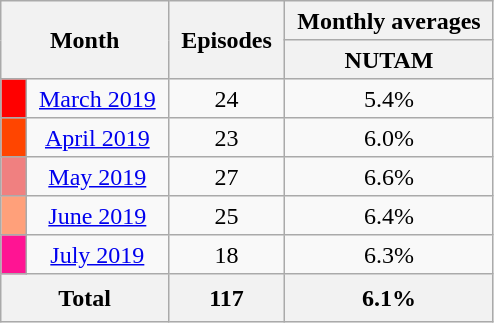<table class="wikitable plainrowheaders" style="text-align: center; line-height:25px;">
<tr class="wikitable" style="text-align: center;">
<th colspan="2" rowspan="2" style="padding: 0 8px;">Month</th>
<th rowspan="2" style="padding: 0 8px;">Episodes</th>
<th colspan="2" style="padding: 0 8px;">Monthly averages</th>
</tr>
<tr>
<th style="padding: 0 8px;">NUTAM</th>
</tr>
<tr>
<td style="padding: 0 8px; background:#FF0000;"></td>
<td style="padding: 0 8px;" '><a href='#'>March 2019</a></td>
<td style="padding: 0 8px;">24</td>
<td style="padding: 0 8px;">5.4%</td>
</tr>
<tr>
<td style="padding: 0 8px; background:#FF4500;"></td>
<td style="padding: 0 8px;" '><a href='#'>April 2019</a></td>
<td style="padding: 0 8px;">23</td>
<td style="padding: 0 8px;">6.0%</td>
</tr>
<tr>
<td style="padding: 0 8px; background:#F08080;"></td>
<td style="padding: 0 8px;" '><a href='#'>May 2019</a></td>
<td style="padding: 0 8px;">27</td>
<td style="padding: 0 8px;">6.6%</td>
</tr>
<tr>
<td style="padding: 0 8px; background:#FFA07A;"></td>
<td style="padding: 0 8px;" '><a href='#'>June 2019</a></td>
<td style="padding: 0 8px;">25</td>
<td style="padding: 0 8px;">6.4%</td>
</tr>
<tr>
<td style="padding: 0 8px; background:#FF1493;"></td>
<td style="padding: 0 8px;" '><a href='#'>July 2019</a></td>
<td style="padding: 0 8px;">18</td>
<td style="padding: 0 8px;">6.3%</td>
</tr>
<tr>
<th colspan="2">Total</th>
<th colspan="1">117</th>
<th colspan="2">6.1%</th>
</tr>
</table>
